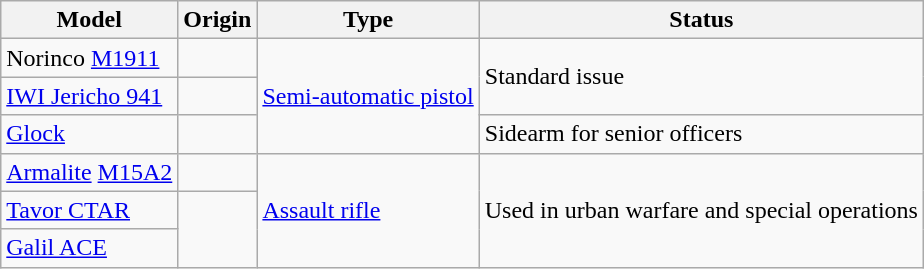<table class="wikitable">
<tr>
<th>Model</th>
<th>Origin</th>
<th>Type</th>
<th>Status</th>
</tr>
<tr>
<td>Norinco <a href='#'>M1911</a></td>
<td></td>
<td rowspan="3"><a href='#'>Semi-automatic pistol</a></td>
<td rowspan="2">Standard issue</td>
</tr>
<tr>
<td><a href='#'>IWI Jericho 941</a></td>
<td></td>
</tr>
<tr>
<td><a href='#'>Glock</a></td>
<td></td>
<td>Sidearm for senior officers</td>
</tr>
<tr>
<td><a href='#'>Armalite</a> <a href='#'>M15A2</a></td>
<td></td>
<td rowspan="3"><a href='#'>Assault rifle</a></td>
<td rowspan="3">Used in urban warfare and special operations</td>
</tr>
<tr>
<td><a href='#'>Tavor CTAR</a></td>
<td rowspan="2"></td>
</tr>
<tr>
<td><a href='#'>Galil ACE</a></td>
</tr>
</table>
